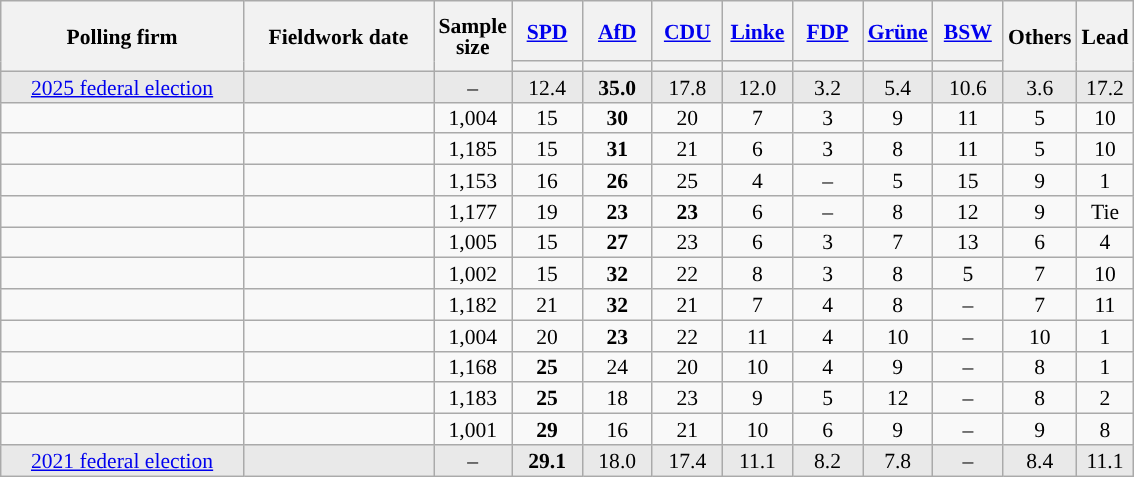<table class="wikitable sortable mw-datatable mw-collapsible" style="text-align:center;font-size:90%;line-height:14px;">
<tr style="height:40px;">
<th style="width:155px;" rowspan="2">Polling firm</th>
<th style="width:120px;" rowspan="2">Fieldwork date</th>
<th style="width: 35px;" rowspan="2">Sample<br>size</th>
<th class="unsortable" style="width:40px;"><a href='#'>SPD</a></th>
<th class="unsortable" style="width:40px;"><a href='#'>AfD</a></th>
<th class="unsortable" style="width:40px;"><a href='#'>CDU</a></th>
<th class="unsortable" style="width:40px;"><a href='#'>Linke</a></th>
<th class="unsortable" style="width:40px;"><a href='#'>FDP</a></th>
<th class="unsortable" style="width:40px;"><a href='#'>Grüne</a></th>
<th class="unsortable" style="width:40px;"><a href='#'>BSW</a></th>
<th rowspan="2" class="unsortable" style="width:30px;">Others</th>
<th style="width:30px;" rowspan="2">Lead</th>
</tr>
<tr>
<th style="background:"></th>
<th style="background:"></th>
<th style="background:"></th>
<th style="background:"></th>
<th style="background:"></th>
<th style="background:"></th>
<th style="background:"></th>
</tr>
<tr style="background:#E9E9E9;">
<td><a href='#'>2025 federal election</a></td>
<td></td>
<td>–</td>
<td>12.4</td>
<td><strong>35.0</strong></td>
<td>17.8</td>
<td>12.0</td>
<td>3.2</td>
<td>5.4</td>
<td>10.6</td>
<td>3.6</td>
<td style="background:">17.2</td>
</tr>
<tr>
<td></td>
<td></td>
<td>1,004</td>
<td>15</td>
<td><strong>30</strong></td>
<td>20</td>
<td>7</td>
<td>3</td>
<td>9</td>
<td>11</td>
<td>5</td>
<td style="background:">10</td>
</tr>
<tr>
<td></td>
<td></td>
<td>1,185</td>
<td>15</td>
<td><strong>31</strong></td>
<td>21</td>
<td>6</td>
<td>3</td>
<td>8</td>
<td>11</td>
<td>5</td>
<td style="background:">10</td>
</tr>
<tr>
<td></td>
<td></td>
<td>1,153</td>
<td>16</td>
<td><strong>26</strong></td>
<td>25</td>
<td>4</td>
<td>–</td>
<td>5</td>
<td>15</td>
<td>9</td>
<td style="background:">1</td>
</tr>
<tr>
<td></td>
<td></td>
<td>1,177</td>
<td>19</td>
<td><strong>23</strong></td>
<td><strong>23</strong></td>
<td>6</td>
<td>–</td>
<td>8</td>
<td>12</td>
<td>9</td>
<td>Tie</td>
</tr>
<tr>
<td></td>
<td></td>
<td>1,005</td>
<td>15</td>
<td><strong>27</strong></td>
<td>23</td>
<td>6</td>
<td>3</td>
<td>7</td>
<td>13</td>
<td>6</td>
<td style="background:">4</td>
</tr>
<tr>
<td></td>
<td></td>
<td>1,002</td>
<td>15</td>
<td><strong>32</strong></td>
<td>22</td>
<td>8</td>
<td>3</td>
<td>8</td>
<td>5</td>
<td>7</td>
<td style="background:">10</td>
</tr>
<tr>
<td></td>
<td></td>
<td>1,182</td>
<td>21</td>
<td><strong>32</strong></td>
<td>21</td>
<td>7</td>
<td>4</td>
<td>8</td>
<td>–</td>
<td>7</td>
<td style="background:">11</td>
</tr>
<tr>
<td></td>
<td></td>
<td>1,004</td>
<td>20</td>
<td><strong>23</strong></td>
<td>22</td>
<td>11</td>
<td>4</td>
<td>10</td>
<td>–</td>
<td>10</td>
<td style="background:">1</td>
</tr>
<tr>
<td></td>
<td></td>
<td>1,168</td>
<td><strong>25</strong></td>
<td>24</td>
<td>20</td>
<td>10</td>
<td>4</td>
<td>9</td>
<td>–</td>
<td>8</td>
<td style="background:">1</td>
</tr>
<tr>
<td></td>
<td></td>
<td>1,183</td>
<td><strong>25</strong></td>
<td>18</td>
<td>23</td>
<td>9</td>
<td>5</td>
<td>12</td>
<td>–</td>
<td>8</td>
<td style="background:">2</td>
</tr>
<tr>
<td></td>
<td></td>
<td>1,001</td>
<td><strong>29</strong></td>
<td>16</td>
<td>21</td>
<td>10</td>
<td>6</td>
<td>9</td>
<td>–</td>
<td>9</td>
<td style="background:">8</td>
</tr>
<tr style="background:#E9E9E9;">
<td><a href='#'>2021 federal election</a></td>
<td></td>
<td>–</td>
<td><strong>29.1</strong></td>
<td>18.0</td>
<td>17.4</td>
<td>11.1</td>
<td>8.2</td>
<td>7.8</td>
<td>–</td>
<td>8.4</td>
<td style="background:">11.1</td>
</tr>
</table>
